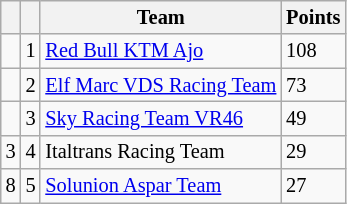<table class="wikitable" style="font-size: 85%;">
<tr>
<th></th>
<th></th>
<th>Team</th>
<th>Points</th>
</tr>
<tr>
<td></td>
<td align=center>1</td>
<td> <a href='#'>Red Bull KTM Ajo</a></td>
<td align=left>108</td>
</tr>
<tr>
<td></td>
<td align=center>2</td>
<td> <a href='#'>Elf Marc VDS Racing Team</a></td>
<td align=left>73</td>
</tr>
<tr>
<td></td>
<td align=center>3</td>
<td> <a href='#'>Sky Racing Team VR46</a></td>
<td align=left>49</td>
</tr>
<tr>
<td> 3</td>
<td align=center>4</td>
<td> Italtrans Racing Team</td>
<td align=left>29</td>
</tr>
<tr>
<td> 8</td>
<td align=center>5</td>
<td> <a href='#'>Solunion Aspar Team</a></td>
<td align=left>27</td>
</tr>
</table>
